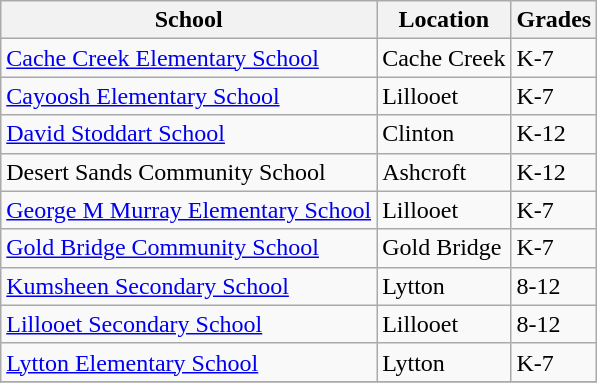<table class="wikitable">
<tr>
<th>School</th>
<th>Location</th>
<th>Grades</th>
</tr>
<tr>
<td><a href='#'>Cache Creek Elementary School</a></td>
<td>Cache Creek</td>
<td>K-7</td>
</tr>
<tr>
<td><a href='#'>Cayoosh Elementary School</a></td>
<td>Lillooet</td>
<td>K-7</td>
</tr>
<tr>
<td><a href='#'>David Stoddart School</a></td>
<td>Clinton</td>
<td>K-12</td>
</tr>
<tr>
<td>Desert Sands Community School</td>
<td>Ashcroft</td>
<td>K-12</td>
</tr>
<tr>
<td><a href='#'>George M Murray Elementary School</a></td>
<td>Lillooet</td>
<td>K-7</td>
</tr>
<tr>
<td><a href='#'>Gold Bridge Community School</a></td>
<td>Gold Bridge</td>
<td>K-7</td>
</tr>
<tr>
<td><a href='#'>Kumsheen Secondary School</a></td>
<td>Lytton</td>
<td>8-12</td>
</tr>
<tr>
<td><a href='#'>Lillooet Secondary School</a></td>
<td>Lillooet</td>
<td>8-12</td>
</tr>
<tr>
<td><a href='#'>Lytton Elementary School</a></td>
<td>Lytton</td>
<td>K-7</td>
</tr>
<tr>
</tr>
</table>
